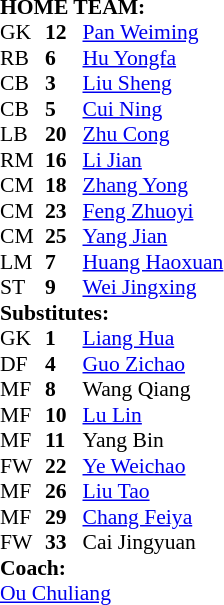<table style="font-size: 90%" cellspacing="0" cellpadding="0">
<tr>
<td colspan="4"><strong>HOME TEAM:</strong></td>
</tr>
<tr>
<th width="30"></th>
<th width="25"></th>
</tr>
<tr>
<td>GK</td>
<td><strong>12</strong></td>
<td> <a href='#'>Pan Weiming</a></td>
<td></td>
<td></td>
</tr>
<tr>
<td>RB</td>
<td><strong>6</strong></td>
<td> <a href='#'>Hu Yongfa</a></td>
<td></td>
<td></td>
</tr>
<tr>
<td>CB</td>
<td><strong>3</strong></td>
<td> <a href='#'>Liu Sheng</a></td>
<td></td>
<td></td>
</tr>
<tr>
<td>CB</td>
<td><strong>5</strong></td>
<td> <a href='#'>Cui Ning</a></td>
<td></td>
<td></td>
</tr>
<tr>
<td>LB</td>
<td><strong>20</strong></td>
<td> <a href='#'>Zhu Cong</a></td>
<td></td>
<td></td>
</tr>
<tr>
<td>RM</td>
<td><strong>16</strong></td>
<td> <a href='#'>Li Jian</a></td>
<td></td>
<td></td>
</tr>
<tr>
<td>CM</td>
<td><strong>18</strong></td>
<td> <a href='#'>Zhang Yong</a></td>
<td></td>
<td></td>
</tr>
<tr>
<td>CM</td>
<td><strong>23</strong></td>
<td> <a href='#'>Feng Zhuoyi</a></td>
<td></td>
<td></td>
</tr>
<tr>
<td>CM</td>
<td><strong>25</strong></td>
<td> <a href='#'>Yang Jian</a></td>
<td></td>
<td></td>
</tr>
<tr>
<td>LM</td>
<td><strong>7</strong></td>
<td> <a href='#'>Huang Haoxuan</a></td>
<td></td>
<td></td>
</tr>
<tr>
<td>ST</td>
<td><strong>9</strong></td>
<td> <a href='#'>Wei Jingxing</a></td>
<td></td>
<td></td>
</tr>
<tr>
<td colspan=4><strong>Substitutes:</strong></td>
</tr>
<tr>
<td>GK</td>
<td><strong>1</strong></td>
<td> <a href='#'>Liang Hua</a></td>
<td></td>
<td></td>
</tr>
<tr>
<td>DF</td>
<td><strong>4</strong></td>
<td> <a href='#'>Guo Zichao</a></td>
<td></td>
<td></td>
</tr>
<tr>
<td>MF</td>
<td><strong>8</strong></td>
<td> Wang Qiang</td>
<td></td>
<td></td>
</tr>
<tr>
<td>MF</td>
<td><strong>10</strong></td>
<td> <a href='#'>Lu Lin</a></td>
<td></td>
<td></td>
</tr>
<tr>
<td>MF</td>
<td><strong>11</strong></td>
<td> Yang Bin</td>
<td></td>
<td></td>
</tr>
<tr>
<td>FW</td>
<td><strong>22</strong></td>
<td> <a href='#'>Ye Weichao</a></td>
<td></td>
<td></td>
</tr>
<tr>
<td>MF</td>
<td><strong>26</strong></td>
<td> <a href='#'>Liu Tao</a></td>
<td></td>
<td></td>
</tr>
<tr>
<td>MF</td>
<td><strong>29</strong></td>
<td> <a href='#'>Chang Feiya</a></td>
<td></td>
<td></td>
</tr>
<tr>
<td>FW</td>
<td><strong>33</strong></td>
<td> Cai Jingyuan</td>
<td></td>
<td></td>
</tr>
<tr>
<td colspan=4><strong>Coach:</strong></td>
</tr>
<tr>
<td colspan="4"> <a href='#'>Ou Chuliang</a></td>
</tr>
</table>
